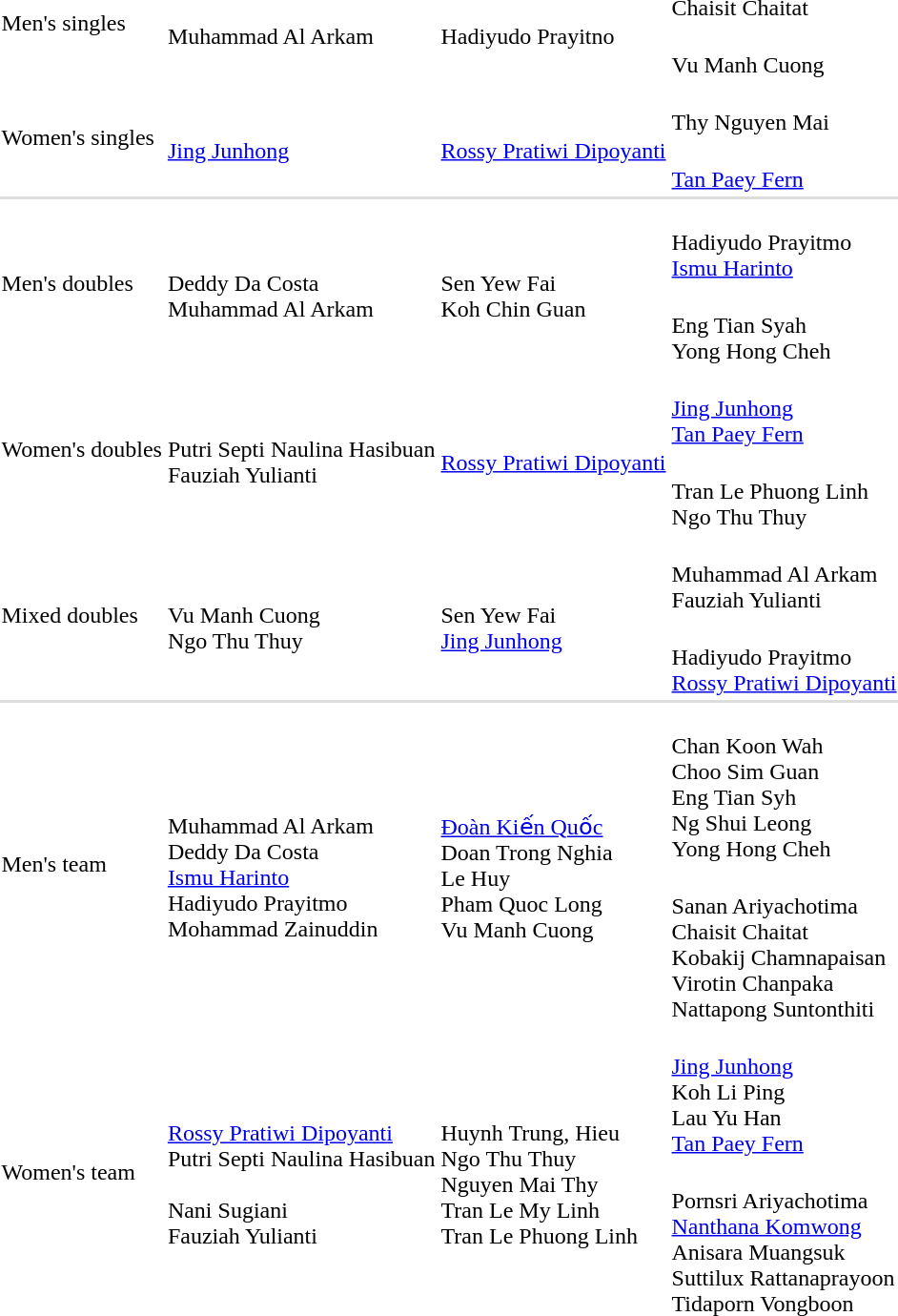<table>
<tr>
<td rowspan=2>Men's singles</td>
<td rowspan=2> <br> Muhammad Al Arkam</td>
<td rowspan=2> <br> Hadiyudo Prayitno</td>
<td> <br> Chaisit Chaitat</td>
</tr>
<tr>
<td> <br> Vu Manh Cuong</td>
</tr>
<tr>
<td rowspan=2>Women's singles</td>
<td rowspan=2> <br> <a href='#'>Jing Junhong</a></td>
<td rowspan=2> <br> <a href='#'>Rossy Pratiwi Dipoyanti</a></td>
<td> <br> Thy Nguyen Mai</td>
</tr>
<tr>
<td> <br> <a href='#'>Tan Paey Fern</a></td>
</tr>
<tr bgcolor=#dddddd>
<td colspan="4"></td>
</tr>
<tr>
<td rowspan=2>Men's doubles</td>
<td rowspan=2><br>Deddy Da Costa<br>Muhammad Al Arkam</td>
<td rowspan=2><br>Sen Yew Fai<br>Koh Chin Guan</td>
<td><br>Hadiyudo Prayitmo<br><a href='#'>Ismu Harinto</a></td>
</tr>
<tr>
<td><br>Eng Tian Syah<br>Yong Hong Cheh</td>
</tr>
<tr>
<td rowspan=2>Women's doubles</td>
<td rowspan=2><br>Putri Septi Naulina Hasibuan<br>Fauziah Yulianti</td>
<td rowspan=2><br><a href='#'>Rossy Pratiwi Dipoyanti</a><br></td>
<td><br><a href='#'>Jing Junhong</a><br><a href='#'>Tan Paey Fern</a></td>
</tr>
<tr>
<td><br>Tran Le Phuong Linh<br>Ngo Thu Thuy</td>
</tr>
<tr>
<td rowspan=2>Mixed doubles</td>
<td rowspan=2><br>Vu Manh Cuong<br>Ngo Thu Thuy</td>
<td rowspan=2><br>Sen Yew Fai<br><a href='#'>Jing Junhong</a></td>
<td><br>Muhammad Al Arkam<br>Fauziah Yulianti</td>
</tr>
<tr>
<td><br>Hadiyudo Prayitmo<br><a href='#'>Rossy Pratiwi Dipoyanti</a></td>
</tr>
<tr bgcolor=#dddddd>
<td colspan="4"></td>
</tr>
<tr>
<td rowspan=2>Men's team</td>
<td rowspan=2><br>Muhammad Al Arkam<br>Deddy Da Costa<br><a href='#'>Ismu Harinto</a><br>Hadiyudo Prayitmo<br>Mohammad Zainuddin</td>
<td rowspan=2><br><a href='#'>Đoàn Kiến Quốc</a><br>Doan Trong Nghia<br>Le Huy<br>Pham Quoc Long<br>Vu Manh Cuong</td>
<td><br>Chan Koon Wah<br>Choo Sim Guan<br>Eng Tian Syh<br>Ng Shui Leong<br>Yong Hong Cheh</td>
</tr>
<tr>
<td><br>Sanan Ariyachotima<br>Chaisit Chaitat<br>Kobakij Chamnapaisan<br>Virotin Chanpaka<br>Nattapong Suntonthiti</td>
</tr>
<tr>
<td rowspan=2>Women's team</td>
<td rowspan=2><br><a href='#'>Rossy Pratiwi Dipoyanti</a><br>Putri Septi Naulina Hasibuan<br><br>Nani Sugiani<br>Fauziah Yulianti</td>
<td rowspan=2><br>Huynh Trung, Hieu<br>Ngo Thu Thuy<br>Nguyen Mai Thy<br>Tran Le My Linh<br>Tran Le Phuong Linh</td>
<td><br><a href='#'>Jing Junhong</a><br>Koh Li Ping<br>Lau Yu Han<br><a href='#'>Tan Paey Fern</a></td>
</tr>
<tr>
<td><br>Pornsri Ariyachotima<br><a href='#'>Nanthana Komwong</a><br>Anisara Muangsuk<br>Suttilux Rattanaprayoon<br>Tidaporn Vongboon</td>
</tr>
</table>
